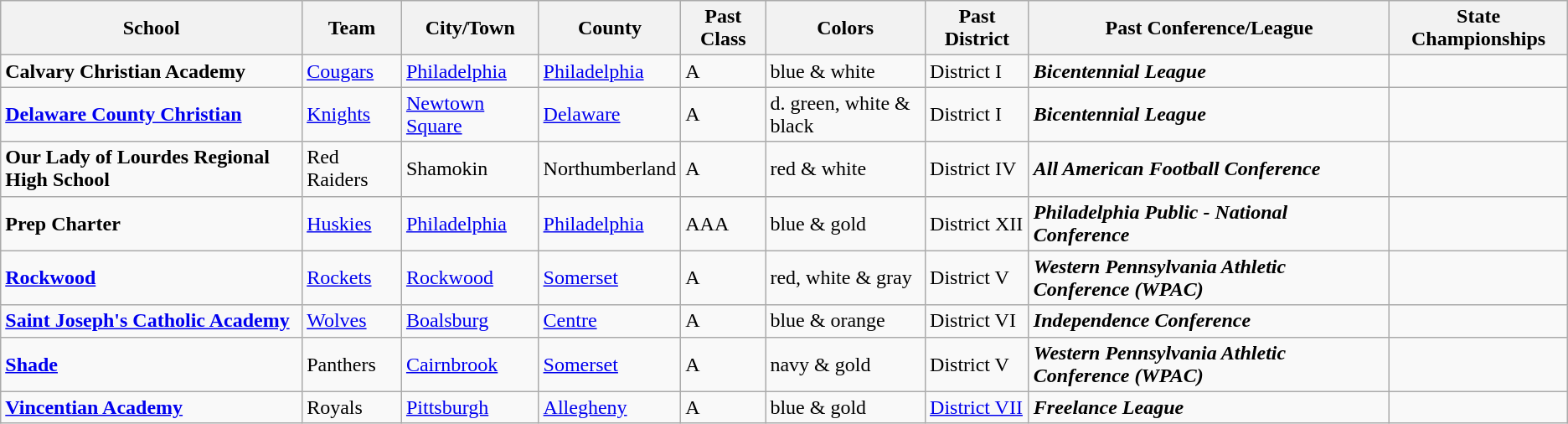<table class="wikitable sortable">
<tr>
<th>School</th>
<th>Team</th>
<th>City/Town</th>
<th>County</th>
<th>Past Class</th>
<th>Colors</th>
<th>Past District</th>
<th>Past Conference/League</th>
<th>State Championships</th>
</tr>
<tr style=#FFF5EE;">
<td><strong>Calvary Christian Academy</strong></td>
<td><a href='#'>Cougars</a></td>
<td><a href='#'>Philadelphia</a></td>
<td><a href='#'>Philadelphia</a></td>
<td>A</td>
<td> blue & white</td>
<td>District I</td>
<td><strong><em>Bicentennial League</em></strong></td>
<td></td>
</tr>
<tr style=#FFF5EE;">
<td><strong><a href='#'>Delaware County Christian</a></strong></td>
<td><a href='#'>Knights</a></td>
<td><a href='#'>Newtown Square</a></td>
<td><a href='#'>Delaware</a></td>
<td>A</td>
<td> d. green, white & black</td>
<td>District I</td>
<td><strong><em>Bicentennial League</em></strong></td>
<td></td>
</tr>
<tr>
<td><strong>Our Lady of Lourdes Regional High School</strong></td>
<td>Red Raiders</td>
<td>Shamokin</td>
<td>Northumberland</td>
<td>A</td>
<td> red & white</td>
<td>District IV</td>
<td><strong><em>All American Football Conference</em></strong></td>
<td></td>
</tr>
<tr style=#FFF5EE;">
<td><strong>Prep Charter</strong></td>
<td><a href='#'>Huskies</a></td>
<td><a href='#'>Philadelphia</a></td>
<td><a href='#'>Philadelphia</a></td>
<td>AAA</td>
<td> blue & gold</td>
<td>District XII</td>
<td><strong><em>Philadelphia Public - National Conference</em></strong></td>
<td></td>
</tr>
<tr style=#FFF5EE;">
<td><strong><a href='#'>Rockwood</a></strong></td>
<td><a href='#'>Rockets</a></td>
<td><a href='#'>Rockwood</a></td>
<td><a href='#'>Somerset</a></td>
<td>A</td>
<td> red, white & gray</td>
<td>District V</td>
<td><strong><em>Western Pennsylvania Athletic Conference (WPAC)</em></strong></td>
<td></td>
</tr>
<tr style=#FFF5EE;">
<td><strong><a href='#'>Saint Joseph's Catholic Academy</a></strong></td>
<td><a href='#'>Wolves</a></td>
<td><a href='#'>Boalsburg</a></td>
<td><a href='#'>Centre</a></td>
<td>A</td>
<td> blue & orange</td>
<td>District VI</td>
<td><strong><em>Independence Conference</em></strong></td>
<td></td>
</tr>
<tr style=#FFF5EE;">
<td><strong><a href='#'>Shade</a></strong></td>
<td>Panthers</td>
<td><a href='#'>Cairnbrook</a></td>
<td><a href='#'>Somerset</a></td>
<td>A</td>
<td> navy & gold</td>
<td>District V</td>
<td><strong><em>Western Pennsylvania Athletic Conference (WPAC)</em></strong></td>
<td></td>
</tr>
<tr style=#FFF5EE;">
<td><strong><a href='#'>Vincentian Academy</a></strong></td>
<td>Royals</td>
<td><a href='#'>Pittsburgh</a></td>
<td><a href='#'>Allegheny</a></td>
<td>A</td>
<td> blue & gold</td>
<td><a href='#'>District VII</a></td>
<td><strong><em>Freelance League</em></strong></td>
<td></td>
</tr>
</table>
